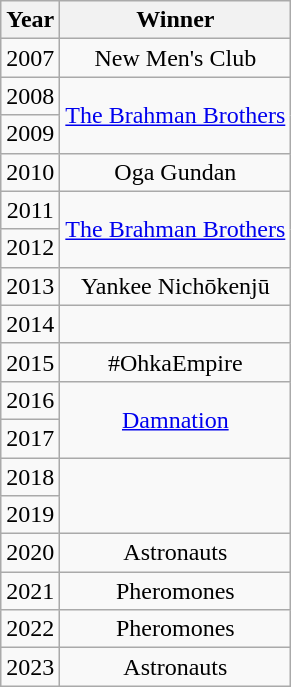<table class="wikitable sortable" style="text-align: center">
<tr>
<th>Year</th>
<th>Winner</th>
</tr>
<tr>
<td>2007</td>
<td>New Men's Club</td>
</tr>
<tr>
<td>2008</td>
<td rowspan=2><a href='#'>The Brahman Brothers</a><br></td>
</tr>
<tr>
<td>2009</td>
</tr>
<tr>
<td>2010</td>
<td>Oga Gundan</td>
</tr>
<tr>
<td>2011</td>
<td rowspan=2><a href='#'>The Brahman Brothers</a><br></td>
</tr>
<tr>
<td>2012</td>
</tr>
<tr>
<td>2013</td>
<td>Yankee Nichōkenjū<br></td>
</tr>
<tr>
<td>2014</td>
<td><br></td>
</tr>
<tr>
<td>2015</td>
<td>#OhkaEmpire</td>
</tr>
<tr>
<td>2016</td>
<td rowspan=2><a href='#'>Damnation</a></td>
</tr>
<tr>
<td>2017</td>
</tr>
<tr>
<td>2018</td>
<td rowspan=2></td>
</tr>
<tr>
<td>2019</td>
</tr>
<tr>
<td>2020</td>
<td>Astronauts<br></td>
</tr>
<tr>
<td>2021</td>
<td>Pheromones<br></td>
</tr>
<tr>
<td>2022</td>
<td>Pheromones<br></td>
</tr>
<tr>
<td>2023</td>
<td>Astronauts<br></td>
</tr>
</table>
